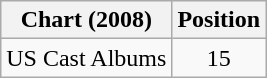<table class="wikitable">
<tr>
<th>Chart (2008)</th>
<th>Position</th>
</tr>
<tr>
<td>US Cast Albums</td>
<td style="text-align:center;">15</td>
</tr>
</table>
